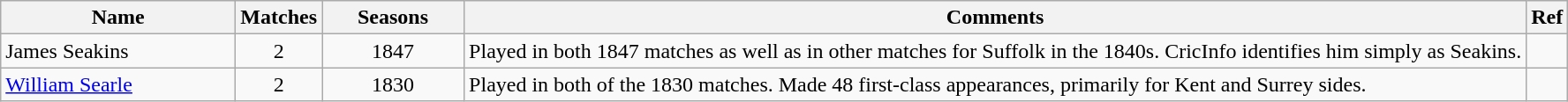<table class="wikitable">
<tr>
<th style="width:170px">Name</th>
<th>Matches</th>
<th style="width: 100px">Seasons</th>
<th>Comments</th>
<th>Ref</th>
</tr>
<tr>
<td>James Seakins</td>
<td align=center>2</td>
<td align=center>1847</td>
<td>Played in both 1847 matches as well as in other matches for Suffolk in the 1840s. CricInfo identifies him simply as Seakins.</td>
<td></td>
</tr>
<tr>
<td><a href='#'>William Searle</a></td>
<td align=center>2</td>
<td align=center>1830</td>
<td>Played in both of the 1830 matches. Made 48 first-class appearances, primarily for Kent and Surrey sides.</td>
<td></td>
</tr>
</table>
